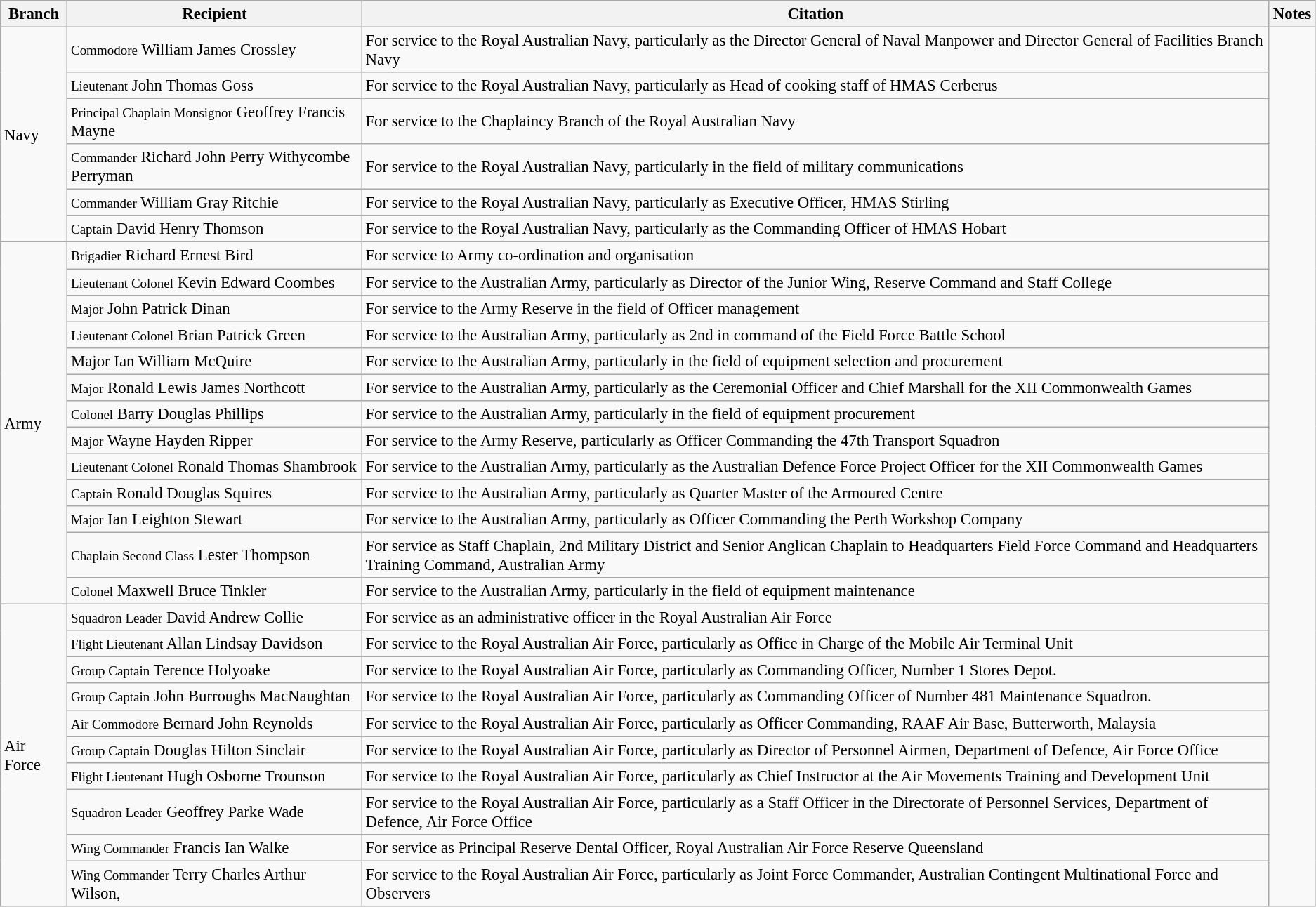<table class="wikitable" style="font-size:95%;">
<tr>
<th>Branch</th>
<th>Recipient</th>
<th>Citation</th>
<th>Notes</th>
</tr>
<tr>
<td rowspan="6">Navy</td>
<td><small>Commodore</small> William James Crossley</td>
<td>For service to the Royal Australian Navy, particularly as the Director General of Naval Manpower and Director General of Facilities Branch Navy</td>
<td rowspan="29"></td>
</tr>
<tr>
<td><small>Lieutenant</small> John Thomas Goss</td>
<td>For service to the Royal Australian Navy, particularly as Head of cooking staff of HMAS Cerberus</td>
</tr>
<tr>
<td><small>Principal Chaplain Monsignor</small> Geoffrey Francis Mayne</td>
<td>For service to the Chaplaincy Branch of the Royal Australian Navy</td>
</tr>
<tr>
<td><small>Commander</small> Richard John Perry Withycombe Perryman</td>
<td>For service to the Royal Australian Navy, particularly in the field of military communications</td>
</tr>
<tr>
<td><small>Commander</small> William Gray Ritchie</td>
<td>For service to the Royal Australian Navy, particularly as Executive Officer, HMAS Stirling</td>
</tr>
<tr>
<td><small>Captain</small> David Henry Thomson</td>
<td>For service to the Royal Australian Navy, particularly as the Commanding Officer of HMAS Hobart</td>
</tr>
<tr>
<td rowspan="13">Army</td>
<td><small>Brigadier</small> Richard Ernest Bird</td>
<td>For service to Army co-ordination and organisation</td>
</tr>
<tr>
<td><small>Lieutenant Colonel</small> Kevin Edward Coombes</td>
<td>For service to the Australian Army, particularly as Director of the Junior Wing, Reserve Command and Staff College</td>
</tr>
<tr>
<td><small>Major</small> John Patrick Dinan</td>
<td>For service to the Army Reserve in the field of Officer management</td>
</tr>
<tr>
<td><small>Lieutenant Colonel</small> Brian Patrick Green</td>
<td>For service to the Australian Army, particularly as 2nd in command of the Field Force Battle School</td>
</tr>
<tr>
<td>Major Ian William McQuire</td>
<td>For service to the Australian Army, particularly in the field of equipment selection and procurement</td>
</tr>
<tr>
<td><small>Major</small> Ronald Lewis James Northcott</td>
<td>For service to the Australian Army, particularly as the Ceremonial Officer and Chief Marshall for the XII Commonwealth Games</td>
</tr>
<tr>
<td><small>Colonel</small> Barry Douglas Phillips</td>
<td>For service to the Australian Army, particularly in the field of equipment procurement</td>
</tr>
<tr>
<td><small>Major</small> Wayne Hayden Ripper</td>
<td>For service to the Army Reserve, particularly as Officer Commanding the 47th Transport Squadron</td>
</tr>
<tr>
<td><small>Lieutenant Colonel</small> Ronald Thomas Shambrook</td>
<td>For service to the Australian Army, particularly as the Australian Defence Force Project Officer for the XII Commonwealth Games</td>
</tr>
<tr>
<td><small>Captain</small> Ronald Douglas Squires</td>
<td>For service to the Australian Army, particularly as Quarter Master of the Armoured Centre</td>
</tr>
<tr>
<td><small>Major</small> Ian Leighton Stewart</td>
<td>For service to the Australian Army, particularly as Officer Commanding the Perth Workshop Company</td>
</tr>
<tr>
<td><small>Chaplain Second Class</small> Lester Thompson</td>
<td>For service as Staff Chaplain, 2nd Military District and Senior Anglican Chaplain to Headquarters Field Force Command and Headquarters Training Command, Australian Army</td>
</tr>
<tr>
<td><small>Colonel</small> Maxwell Bruce Tinkler</td>
<td>For service to the Australian Army, particularly in the field of equipment maintenance</td>
</tr>
<tr>
<td rowspan="10">Air Force</td>
<td><small>Squadron Leader</small> David Andrew Collie</td>
<td>For service as an administrative officer in the Royal Australian Air Force</td>
</tr>
<tr>
<td><small>Flight Lieutenant</small> Allan Lindsay Davidson</td>
<td>For service to the Royal Australian Air Force, particularly as Office in Charge of the Mobile Air Terminal Unit</td>
</tr>
<tr>
<td><small>Group Captain</small> Terence Holyoake</td>
<td>For service to the Royal Australian Air Force, particularly as Commanding Officer, Number 1 Stores Depot.</td>
</tr>
<tr>
<td><small>Group Captain</small> John Burroughs MacNaughtan</td>
<td>For service to the Royal Australian Air Force, particularly as Commanding Officer of Number 481 Maintenance Squadron.</td>
</tr>
<tr>
<td><small>Air Commodore</small> Bernard John Reynolds</td>
<td>For service to the Royal Australian Air Force, particularly as Officer Commanding, RAAF Air Base, Butterworth, Malaysia</td>
</tr>
<tr>
<td><small>Group Captain</small> Douglas Hilton Sinclair</td>
<td>For service to the Royal Australian Air Force, particularly as Director of Personnel Airmen, Department of Defence, Air Force Office</td>
</tr>
<tr>
<td><small>Flight Lieutenant</small> Hugh Osborne Trounson</td>
<td>For service to the Royal Australian Air Force, particularly as Chief Instructor at the Air Movements Training and Development Unit</td>
</tr>
<tr>
<td><small>Squadron Leader</small> Geoffrey Parke Wade</td>
<td>For service to the Royal Australian Air Force, particularly as a Staff Officer in the Directorate of Personnel Services, Department of Defence, Air Force Office</td>
</tr>
<tr>
<td><small>Wing Commander</small> Francis Ian Walke</td>
<td>For service as Principal Reserve Dental Officer, Royal Australian Air Force Reserve Queensland</td>
</tr>
<tr>
<td><small>Wing Commander</small> Terry Charles Arthur Wilson, </td>
<td>For service to the Royal Australian Air Force, particularly as Joint Force Commander, Australian Contingent Multinational Force and Observers</td>
</tr>
</table>
